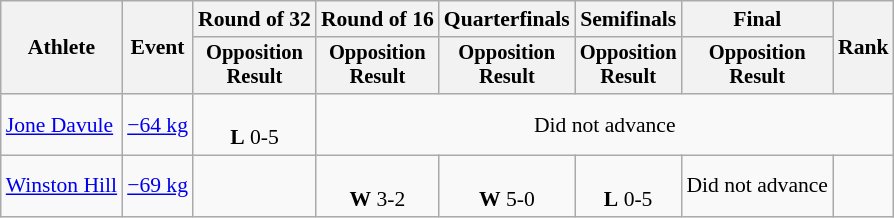<table class="wikitable" style="font-size:90%;">
<tr>
<th rowspan=2>Athlete</th>
<th rowspan=2>Event</th>
<th>Round of 32</th>
<th>Round of 16</th>
<th>Quarterfinals</th>
<th>Semifinals</th>
<th>Final</th>
<th rowspan=2>Rank</th>
</tr>
<tr style="font-size:95%">
<th>Opposition<br>Result</th>
<th>Opposition<br>Result</th>
<th>Opposition<br>Result</th>
<th>Opposition<br>Result</th>
<th>Opposition<br>Result</th>
</tr>
<tr align=center>
<td align=left><a href='#'>Jone Davule</a></td>
<td align=left><a href='#'>−64 kg</a></td>
<td><br> <strong>L</strong> 0-5</td>
<td Colspan=5>Did not advance</td>
</tr>
<tr align=center>
<td align=left><a href='#'>Winston Hill</a></td>
<td align=left><a href='#'>−69 kg</a></td>
<td></td>
<td><br> <strong>W</strong> 3-2</td>
<td><br> <strong>W</strong> 5-0</td>
<td><br> <strong>L</strong> 0-5</td>
<td>Did not advance</td>
<td></td>
</tr>
</table>
